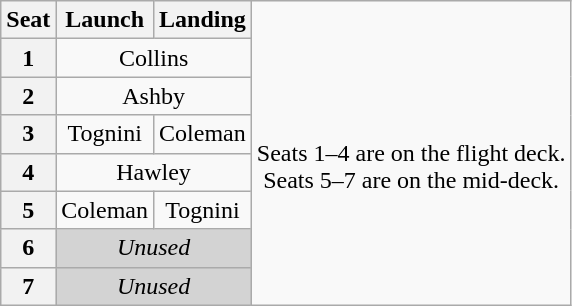<table class="wikitable" style="text-align:center">
<tr>
<th>Seat</th>
<th>Launch</th>
<th>Landing</th>
<td rowspan=8><br>Seats 1–4 are on the flight deck.<br>Seats 5–7 are on the mid-deck.</td>
</tr>
<tr>
<th>1</th>
<td colspan=2>Collins</td>
</tr>
<tr>
<th>2</th>
<td colspan=2>Ashby</td>
</tr>
<tr>
<th>3</th>
<td>Tognini</td>
<td>Coleman</td>
</tr>
<tr>
<th>4</th>
<td colspan=2>Hawley</td>
</tr>
<tr>
<th>5</th>
<td>Coleman</td>
<td>Tognini</td>
</tr>
<tr>
<th>6</th>
<td colspan=2 style="background-color:lightgray"><em>Unused</em></td>
</tr>
<tr>
<th>7</th>
<td colspan=2 style="background-color:lightgray"><em>Unused</em></td>
</tr>
</table>
